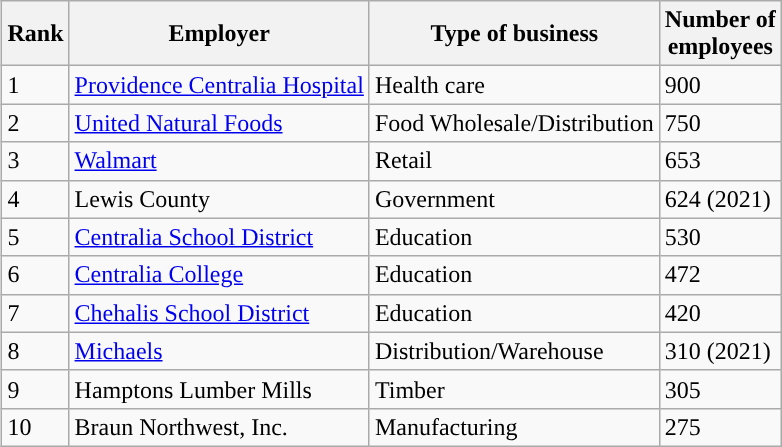<table class="wikitable" style="float:right; clear:right;">
<tr>
<th>Rank</th>
<th>Employer</th>
<th>Type of business</th>
<th>Number of<br>employees</th>
</tr>
<tr>
<td>1</td>
<td><a href='#'>Providence Centralia Hospital</a></td>
<td>Health care</td>
<td>900</td>
</tr>
<tr>
<td>2</td>
<td><a href='#'>United Natural Foods</a></td>
<td>Food Wholesale/Distribution</td>
<td>750</td>
</tr>
<tr>
<td>3</td>
<td><a href='#'>Walmart</a></td>
<td>Retail</td>
<td>653</td>
</tr>
<tr>
<td>4</td>
<td>Lewis County</td>
<td>Government</td>
<td>624 (2021)</td>
</tr>
<tr>
<td>5</td>
<td><a href='#'>Centralia School District</a></td>
<td>Education</td>
<td>530</td>
</tr>
<tr>
<td>6</td>
<td><a href='#'>Centralia College</a></td>
<td>Education</td>
<td>472</td>
</tr>
<tr>
<td>7</td>
<td><a href='#'>Chehalis School District</a></td>
<td>Education</td>
<td>420</td>
</tr>
<tr>
<td>8</td>
<td><a href='#'>Michaels</a></td>
<td>Distribution/Warehouse</td>
<td>310 (2021)</td>
</tr>
<tr>
<td>9</td>
<td>Hamptons Lumber Mills</td>
<td>Timber</td>
<td>305</td>
</tr>
<tr>
<td>10</td>
<td>Braun Northwest, Inc.</td>
<td>Manufacturing</td>
<td>275</td>
</tr>
</table>
